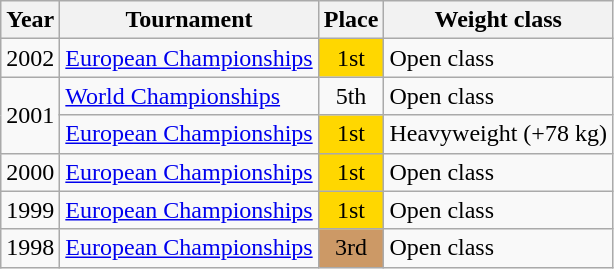<table class=wikitable>
<tr>
<th>Year</th>
<th>Tournament</th>
<th>Place</th>
<th>Weight class</th>
</tr>
<tr>
<td>2002</td>
<td><a href='#'>European Championships</a></td>
<td bgcolor="gold" align="center">1st</td>
<td>Open class</td>
</tr>
<tr>
<td rowspan=2>2001</td>
<td><a href='#'>World Championships</a></td>
<td align="center">5th</td>
<td>Open class</td>
</tr>
<tr>
<td><a href='#'>European Championships</a></td>
<td bgcolor="gold" align="center">1st</td>
<td>Heavyweight (+78 kg)</td>
</tr>
<tr>
<td>2000</td>
<td><a href='#'>European Championships</a></td>
<td bgcolor="gold" align="center">1st</td>
<td>Open class</td>
</tr>
<tr>
<td>1999</td>
<td><a href='#'>European Championships</a></td>
<td bgcolor="gold" align="center">1st</td>
<td>Open class</td>
</tr>
<tr>
<td>1998</td>
<td><a href='#'>European Championships</a></td>
<td bgcolor="cc9966" align="center">3rd</td>
<td>Open class</td>
</tr>
</table>
